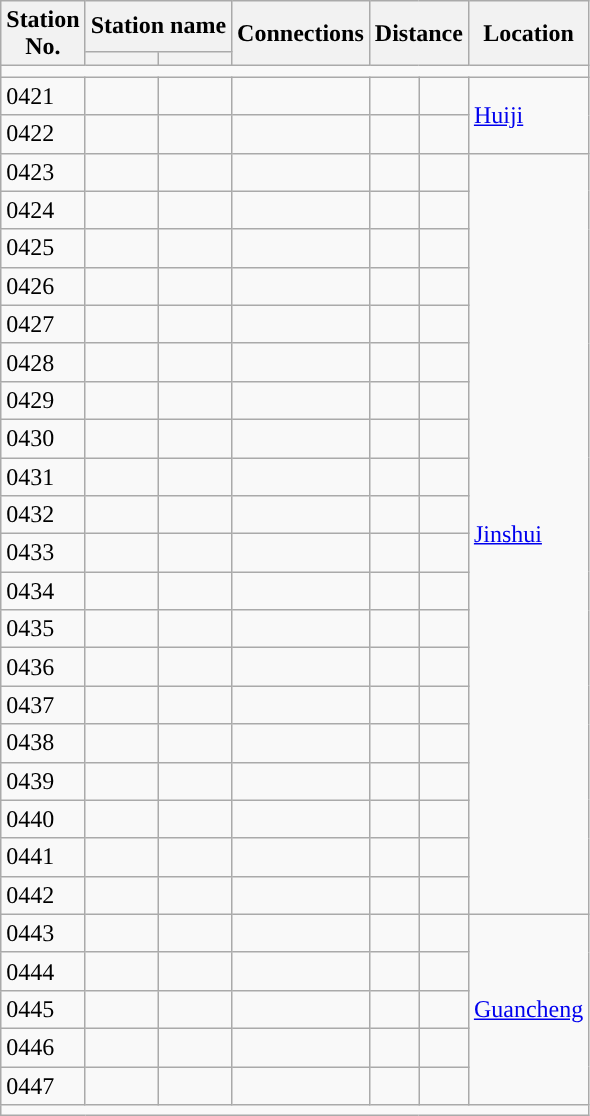<table class="wikitable">
<tr>
<th rowspan="2">Station<br>No.</th>
<th colspan="2">Station name</th>
<th rowspan="2">Connections</th>
<th colspan="2" rowspan="2">Distance<br></th>
<th rowspan="2">Location</th>
</tr>
<tr>
<th></th>
<th></th>
</tr>
<tr style="background:#">
<td colspan="7"></td>
</tr>
<tr>
<td>0421</td>
<td></td>
<td></td>
<td></td>
<td></td>
<td></td>
<td rowspan="2"><a href='#'>Huiji</a></td>
</tr>
<tr>
<td>0422</td>
<td></td>
<td></td>
<td></td>
<td></td>
<td></td>
</tr>
<tr>
<td>0423</td>
<td></td>
<td></td>
<td></td>
<td></td>
<td></td>
<td rowspan="20"><a href='#'>Jinshui</a></td>
</tr>
<tr>
<td>0424</td>
<td></td>
<td></td>
<td></td>
<td></td>
<td></td>
</tr>
<tr>
<td>0425</td>
<td></td>
<td></td>
<td></td>
<td></td>
<td></td>
</tr>
<tr>
<td>0426</td>
<td></td>
<td></td>
<td></td>
<td></td>
<td></td>
</tr>
<tr>
<td>0427</td>
<td></td>
<td></td>
<td></td>
<td></td>
<td></td>
</tr>
<tr>
<td>0428</td>
<td></td>
<td></td>
<td></td>
<td></td>
<td></td>
</tr>
<tr>
<td>0429</td>
<td></td>
<td></td>
<td></td>
<td></td>
<td></td>
</tr>
<tr>
<td>0430</td>
<td></td>
<td></td>
<td></td>
<td></td>
<td></td>
</tr>
<tr>
<td>0431</td>
<td></td>
<td></td>
<td></td>
<td></td>
<td></td>
</tr>
<tr>
<td>0432</td>
<td></td>
<td></td>
<td></td>
<td></td>
<td></td>
</tr>
<tr>
<td>0433</td>
<td></td>
<td></td>
<td></td>
<td></td>
<td></td>
</tr>
<tr>
<td>0434</td>
<td></td>
<td></td>
<td></td>
<td></td>
<td></td>
</tr>
<tr>
<td>0435</td>
<td></td>
<td></td>
<td></td>
<td></td>
<td></td>
</tr>
<tr>
<td>0436</td>
<td></td>
<td></td>
<td></td>
<td></td>
<td></td>
</tr>
<tr>
<td>0437</td>
<td></td>
<td></td>
<td></td>
<td></td>
<td></td>
</tr>
<tr>
<td>0438</td>
<td></td>
<td></td>
<td></td>
<td></td>
<td></td>
</tr>
<tr>
<td>0439</td>
<td></td>
<td></td>
<td></td>
<td></td>
<td></td>
</tr>
<tr>
<td>0440</td>
<td></td>
<td></td>
<td></td>
<td></td>
<td></td>
</tr>
<tr>
<td>0441</td>
<td></td>
<td></td>
<td></td>
<td></td>
<td></td>
</tr>
<tr>
<td>0442</td>
<td></td>
<td></td>
<td></td>
<td></td>
<td></td>
</tr>
<tr>
<td>0443</td>
<td></td>
<td></td>
<td></td>
<td></td>
<td></td>
<td rowspan="5"><a href='#'>Guancheng</a></td>
</tr>
<tr>
<td>0444</td>
<td></td>
<td></td>
<td></td>
<td></td>
<td></td>
</tr>
<tr>
<td>0445</td>
<td></td>
<td></td>
<td></td>
<td></td>
<td></td>
</tr>
<tr>
<td>0446</td>
<td></td>
<td></td>
<td></td>
<td></td>
<td></td>
</tr>
<tr>
<td>0447</td>
<td></td>
<td></td>
<td></td>
<td></td>
<td></td>
</tr>
<tr style="background:#">
<td colspan="7"></td>
</tr>
</table>
